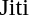<table>
<tr>
<td>Jiti</td>
<td></td>
<td></td>
<td></td>
</tr>
</table>
